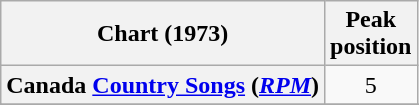<table class="wikitable plainrowheaders">
<tr>
<th scope="col">Chart (1973)</th>
<th scope="col">Peak<br>position</th>
</tr>
<tr>
<th scope="row">Canada <a href='#'>Country Songs</a> (<em><a href='#'>RPM</a></em>)</th>
<td align="center">5</td>
</tr>
<tr>
</tr>
<tr>
</tr>
</table>
